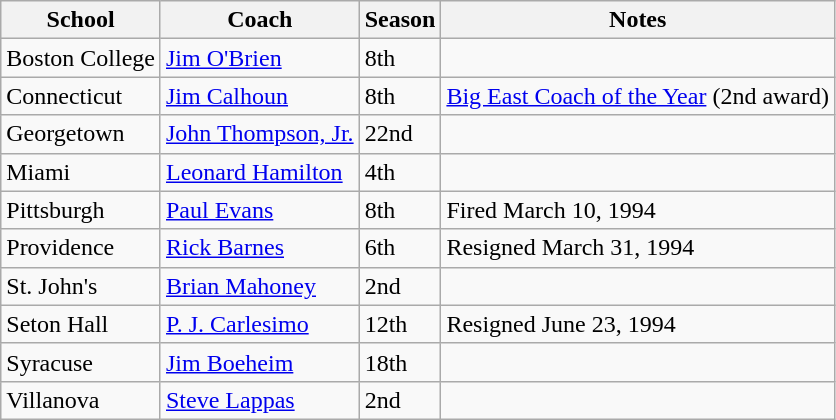<table class="wikitable">
<tr>
<th>School</th>
<th>Coach</th>
<th>Season</th>
<th>Notes</th>
</tr>
<tr>
<td>Boston College</td>
<td><a href='#'>Jim O'Brien</a></td>
<td>8th</td>
<td></td>
</tr>
<tr>
<td>Connecticut</td>
<td><a href='#'>Jim Calhoun</a></td>
<td>8th</td>
<td><a href='#'>Big East Coach of the Year</a> (2nd award)</td>
</tr>
<tr>
<td>Georgetown</td>
<td><a href='#'>John Thompson, Jr.</a></td>
<td>22nd</td>
<td></td>
</tr>
<tr>
<td>Miami</td>
<td><a href='#'>Leonard Hamilton</a></td>
<td>4th</td>
<td></td>
</tr>
<tr>
<td>Pittsburgh</td>
<td><a href='#'>Paul Evans</a></td>
<td>8th</td>
<td>Fired March 10, 1994</td>
</tr>
<tr>
<td>Providence</td>
<td><a href='#'>Rick Barnes</a></td>
<td>6th</td>
<td>Resigned March 31, 1994</td>
</tr>
<tr>
<td>St. John's</td>
<td><a href='#'>Brian Mahoney</a></td>
<td>2nd</td>
<td></td>
</tr>
<tr>
<td>Seton Hall</td>
<td><a href='#'>P. J. Carlesimo</a></td>
<td>12th</td>
<td>Resigned June 23, 1994</td>
</tr>
<tr>
<td>Syracuse</td>
<td><a href='#'>Jim Boeheim</a></td>
<td>18th</td>
<td></td>
</tr>
<tr>
<td>Villanova</td>
<td><a href='#'>Steve Lappas</a></td>
<td>2nd</td>
<td></td>
</tr>
</table>
